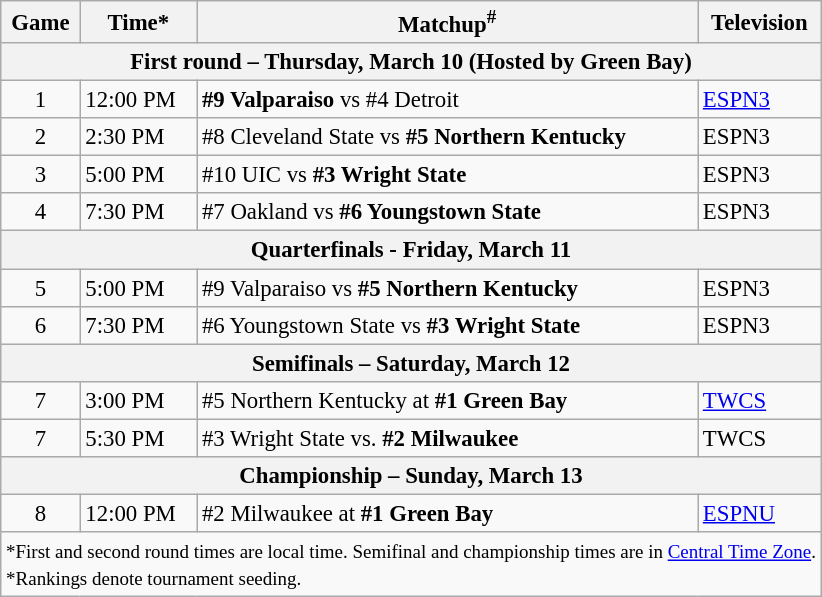<table class="wikitable" style="font-size: 95%">
<tr align="center">
<th>Game</th>
<th>Time*</th>
<th>Matchup<sup>#</sup></th>
<th>Television</th>
</tr>
<tr>
<th colspan=4>First round – Thursday, March 10 (Hosted by Green Bay)</th>
</tr>
<tr>
<td align=center>1</td>
<td>12:00 PM</td>
<td><strong>#9 Valparaiso</strong> vs #4 Detroit</td>
<td><a href='#'>ESPN3</a></td>
</tr>
<tr>
<td align=center>2</td>
<td>2:30 PM</td>
<td>#8 Cleveland State vs <strong>#5 Northern Kentucky</strong></td>
<td>ESPN3</td>
</tr>
<tr>
<td align=center>3</td>
<td>5:00 PM</td>
<td>#10 UIC vs <strong>#3 Wright State</strong></td>
<td>ESPN3</td>
</tr>
<tr>
<td align=center>4</td>
<td>7:30 PM</td>
<td>#7 Oakland vs <strong>#6 Youngstown State</strong></td>
<td>ESPN3</td>
</tr>
<tr>
<th colspan=4>Quarterfinals - Friday, March 11</th>
</tr>
<tr>
<td align=center>5</td>
<td>5:00 PM</td>
<td>#9 Valparaiso vs <strong>#5 Northern Kentucky</strong></td>
<td>ESPN3</td>
</tr>
<tr>
<td align=center>6</td>
<td>7:30 PM</td>
<td>#6 Youngstown State vs <strong>#3 Wright State</strong></td>
<td>ESPN3</td>
</tr>
<tr>
<th colspan=4>Semifinals – Saturday, March 12</th>
</tr>
<tr>
<td align=center>7</td>
<td>3:00 PM</td>
<td>#5 Northern Kentucky at <strong>#1 Green Bay</strong></td>
<td><a href='#'>TWCS</a></td>
</tr>
<tr>
<td align=center>7</td>
<td>5:30 PM</td>
<td>#3 Wright State vs. <strong>#2 Milwaukee</strong></td>
<td>TWCS</td>
</tr>
<tr>
<th colspan=4>Championship – Sunday, March 13</th>
</tr>
<tr>
<td align=center>8</td>
<td>12:00 PM</td>
<td>#2 Milwaukee at <strong>#1 Green Bay</strong></td>
<td><a href='#'>ESPNU</a></td>
</tr>
<tr>
<td colspan=4><small>*First and second round times are local time. Semifinal and championship times are in <a href='#'>Central Time Zone</a>. <br>*Rankings denote tournament seeding.</small></td>
</tr>
</table>
